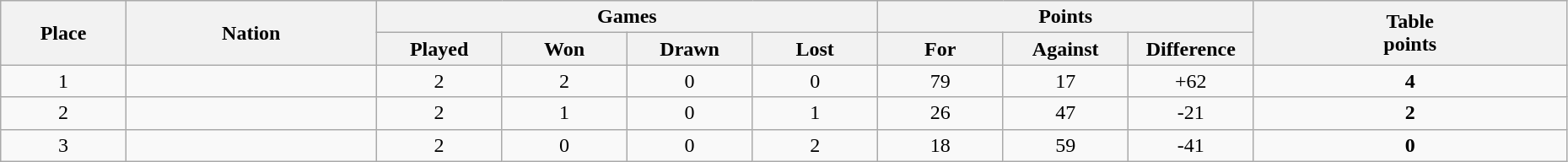<table class="wikitable" width="98%">
<tr>
<th rowspan=2 width="8%">Place</th>
<th rowspan=2 width="16%">Nation</th>
<th colspan=4 width="32%">Games</th>
<th colspan=3 width="24%">Points</th>
<th rowspan=2 width="20%">Table<br>points</th>
</tr>
<tr>
<th width="8%">Played</th>
<th width="8%">Won</th>
<th width="8%">Drawn</th>
<th width="8%">Lost</th>
<th width="8%">For</th>
<th width="8%">Against</th>
<th width="8%">Difference</th>
</tr>
<tr align=center>
<td>1</td>
<td align=left></td>
<td>2</td>
<td>2</td>
<td>0</td>
<td>0</td>
<td>79</td>
<td>17</td>
<td>+62</td>
<td><strong>4</strong></td>
</tr>
<tr align=center>
<td>2</td>
<td align=left></td>
<td>2</td>
<td>1</td>
<td>0</td>
<td>1</td>
<td>26</td>
<td>47</td>
<td>-21</td>
<td><strong>2</strong></td>
</tr>
<tr align=center>
<td>3</td>
<td align=left></td>
<td>2</td>
<td>0</td>
<td>0</td>
<td>2</td>
<td>18</td>
<td>59</td>
<td>-41</td>
<td><strong>0</strong></td>
</tr>
</table>
